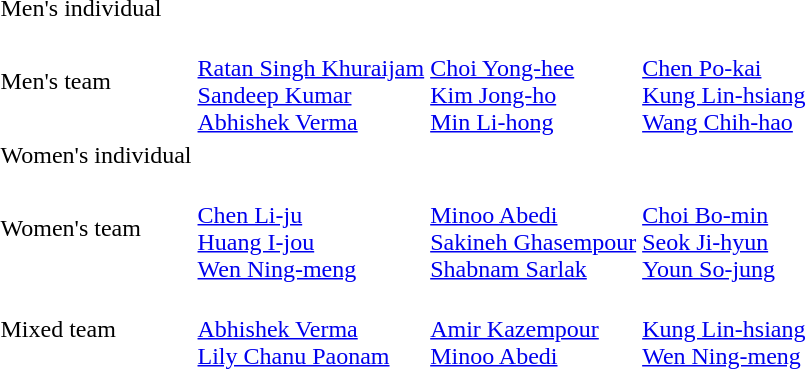<table>
<tr>
<td>Men's individual</td>
<td></td>
<td></td>
<td></td>
</tr>
<tr>
<td>Men's team</td>
<td><br><a href='#'>Ratan Singh Khuraijam</a><br><a href='#'>Sandeep Kumar</a><br><a href='#'>Abhishek Verma</a></td>
<td><br><a href='#'>Choi Yong-hee</a><br><a href='#'>Kim Jong-ho</a><br><a href='#'>Min Li-hong</a></td>
<td><br><a href='#'>Chen Po-kai</a><br><a href='#'>Kung Lin-hsiang</a><br><a href='#'>Wang Chih-hao</a></td>
</tr>
<tr>
<td>Women's individual</td>
<td></td>
<td></td>
<td></td>
</tr>
<tr>
<td>Women's team</td>
<td><br><a href='#'>Chen Li-ju</a><br><a href='#'>Huang I-jou</a><br><a href='#'>Wen Ning-meng</a></td>
<td><br><a href='#'>Minoo Abedi</a><br><a href='#'>Sakineh Ghasempour</a><br><a href='#'>Shabnam Sarlak</a></td>
<td><br><a href='#'>Choi Bo-min</a><br><a href='#'>Seok Ji-hyun</a><br><a href='#'>Youn So-jung</a></td>
</tr>
<tr>
<td>Mixed team</td>
<td><br><a href='#'>Abhishek Verma</a><br><a href='#'>Lily Chanu Paonam</a></td>
<td><br><a href='#'>Amir Kazempour</a><br><a href='#'>Minoo Abedi</a></td>
<td><br><a href='#'>Kung Lin-hsiang</a><br><a href='#'>Wen Ning-meng</a></td>
</tr>
</table>
